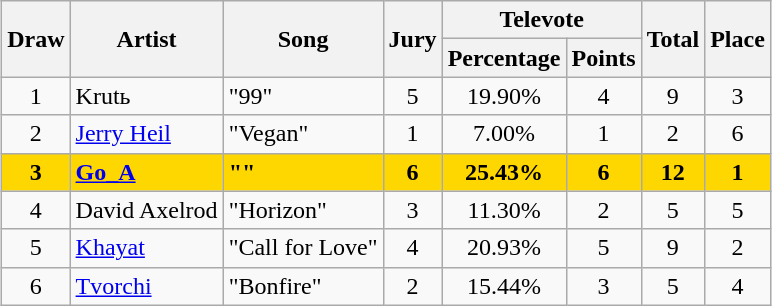<table class="sortable wikitable" style="margin: 1em auto 1em auto; text-align:center;">
<tr>
<th rowspan="2">Draw</th>
<th rowspan="2">Artist</th>
<th rowspan="2">Song</th>
<th rowspan="2">Jury</th>
<th colspan="2">Televote</th>
<th rowspan="2">Total</th>
<th rowspan="2">Place</th>
</tr>
<tr>
<th>Percentage</th>
<th>Points</th>
</tr>
<tr>
<td>1</td>
<td align="left">Krutь</td>
<td align="left">"99"</td>
<td>5</td>
<td>19.90%</td>
<td>4</td>
<td>9</td>
<td>3</td>
</tr>
<tr>
<td>2</td>
<td align="left"><a href='#'>Jerry Heil</a></td>
<td align="left">"Vegan"</td>
<td>1</td>
<td>7.00%</td>
<td>1</td>
<td>2</td>
<td>6</td>
</tr>
<tr style="font-weight:bold; background:gold;">
<td>3</td>
<td align="left"><a href='#'>Go_A</a></td>
<td align="left">""</td>
<td>6</td>
<td>25.43%</td>
<td>6</td>
<td>12</td>
<td>1</td>
</tr>
<tr>
<td>4</td>
<td align="left">David Axelrod</td>
<td align="left">"Horizon"</td>
<td>3</td>
<td>11.30%</td>
<td>2</td>
<td>5</td>
<td>5</td>
</tr>
<tr>
<td>5</td>
<td align="left"><a href='#'>Khayat</a></td>
<td align="left">"Call for Love"</td>
<td>4</td>
<td>20.93%</td>
<td>5</td>
<td>9</td>
<td>2</td>
</tr>
<tr>
<td>6</td>
<td align="left"><a href='#'>Tvorchi</a></td>
<td align="left">"Bonfire"</td>
<td>2</td>
<td>15.44%</td>
<td>3</td>
<td>5</td>
<td>4</td>
</tr>
</table>
